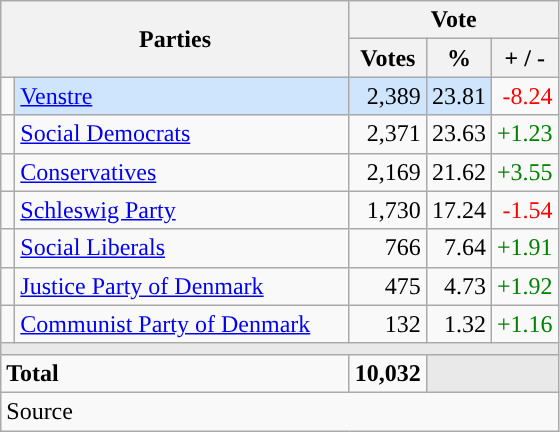<table class="wikitable" style="text-align:right;">
<tr>
<th style="text-align:centre;" rowspan="2" colspan="2" width="225">Parties</th>
<th colspan="3">Vote</th>
</tr>
<tr>
<th width="15">Votes</th>
<th width="15">%</th>
<th width="15">+ / -</th>
</tr>
<tr>
<td width="2" style="color:inherit;background:"></td>
<td bgcolor=#cfe5fe  align="left"><a href='#'>Venstre</a></td>
<td bgcolor=#cfe5fe>2,389</td>
<td bgcolor=#cfe5fe>23.81</td>
<td style=color:red;>-8.24</td>
</tr>
<tr>
<td width="2" style="color:inherit;background:"></td>
<td align="left"><a href='#'>Social Democrats</a></td>
<td>2,371</td>
<td>23.63</td>
<td style=color:green;>+1.23</td>
</tr>
<tr>
<td width="2" style="color:inherit;background:"></td>
<td align="left"><a href='#'>Conservatives</a></td>
<td>2,169</td>
<td>21.62</td>
<td style=color:green;>+3.55</td>
</tr>
<tr>
<td width="2" style="color:inherit;background:"></td>
<td align="left"><a href='#'>Schleswig Party</a></td>
<td>1,730</td>
<td>17.24</td>
<td style=color:red;>-1.54</td>
</tr>
<tr>
<td width="2" style="color:inherit;background:"></td>
<td align="left"><a href='#'>Social Liberals</a></td>
<td>766</td>
<td>7.64</td>
<td style=color:green;>+1.91</td>
</tr>
<tr>
<td width="2" style="color:inherit;background:"></td>
<td align="left"><a href='#'>Justice Party of Denmark</a></td>
<td>475</td>
<td>4.73</td>
<td style=color:green;>+1.92</td>
</tr>
<tr>
<td width="2" style="color:inherit;background:"></td>
<td align="left"><a href='#'>Communist Party of Denmark</a></td>
<td>132</td>
<td>1.32</td>
<td style=color:green;>+1.16</td>
</tr>
<tr>
<td colspan="7" bgcolor="#E9E9E9"></td>
</tr>
<tr>
<td align="left" colspan="2"><strong>Total</strong></td>
<td><strong>10,032</strong></td>
<td bgcolor="#E9E9E9" colspan="2"></td>
</tr>
<tr>
<td align="left" colspan="6">Source</td>
</tr>
</table>
